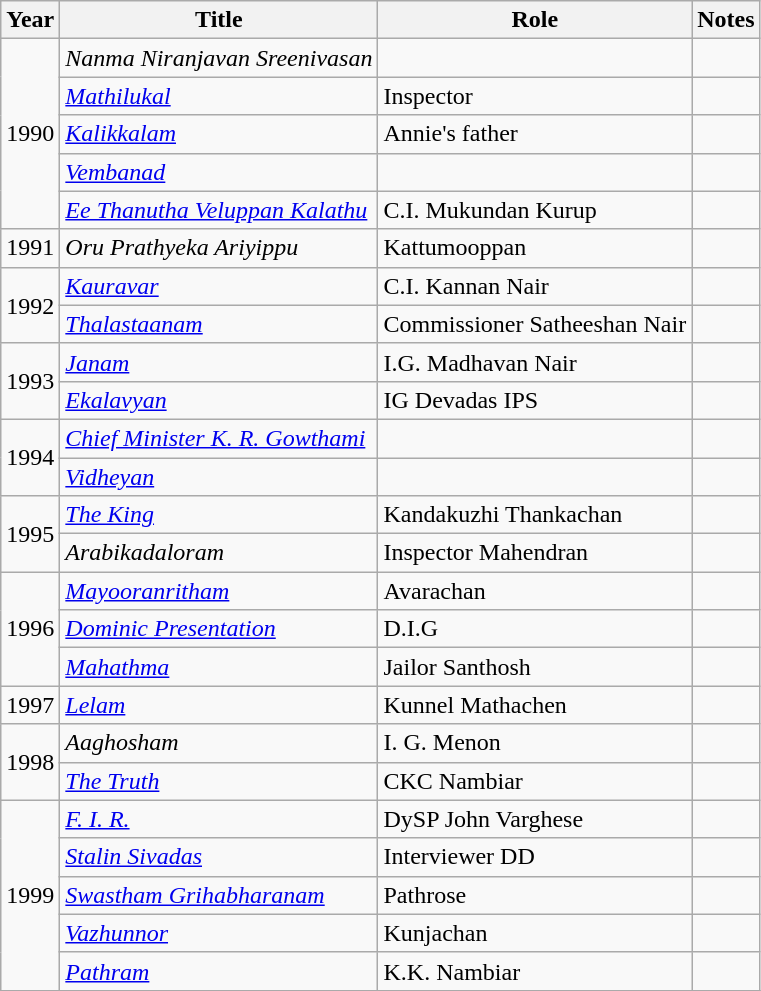<table class="wikitable sortable">
<tr>
<th>Year</th>
<th>Title</th>
<th>Role</th>
<th class="unsortable">Notes</th>
</tr>
<tr>
<td rowspan=5>1990</td>
<td><em>Nanma Niranjavan Sreenivasan</em></td>
<td></td>
<td></td>
</tr>
<tr>
<td><em><a href='#'>Mathilukal</a></em></td>
<td>Inspector</td>
<td></td>
</tr>
<tr>
<td><em><a href='#'>Kalikkalam</a></em></td>
<td>Annie's father</td>
<td></td>
</tr>
<tr>
<td><em><a href='#'>Vembanad</a></em></td>
<td></td>
<td></td>
</tr>
<tr>
<td><em><a href='#'>Ee Thanutha Veluppan Kalathu</a></em></td>
<td>C.I. Mukundan Kurup</td>
<td></td>
</tr>
<tr>
<td>1991</td>
<td><em>Oru Prathyeka Ariyippu</em></td>
<td>Kattumooppan</td>
<td></td>
</tr>
<tr>
<td rowspan=2>1992</td>
<td><em><a href='#'>Kauravar</a></em></td>
<td>C.I. Kannan Nair</td>
<td></td>
</tr>
<tr>
<td><em><a href='#'>Thalastaanam</a></em></td>
<td>Commissioner Satheeshan Nair</td>
<td></td>
</tr>
<tr>
<td rowspan=2>1993</td>
<td><em><a href='#'>Janam</a></em></td>
<td>I.G. Madhavan Nair</td>
<td></td>
</tr>
<tr>
<td><em><a href='#'>Ekalavyan</a></em></td>
<td>IG Devadas IPS</td>
<td></td>
</tr>
<tr>
<td rowspan=2>1994</td>
<td><em><a href='#'>Chief Minister K. R. Gowthami</a></em></td>
<td></td>
<td></td>
</tr>
<tr>
<td><em><a href='#'>Vidheyan</a></em></td>
<td></td>
<td></td>
</tr>
<tr>
<td rowspan=2>1995</td>
<td><em><a href='#'>The King</a></em></td>
<td>Kandakuzhi Thankachan</td>
<td></td>
</tr>
<tr>
<td><em>Arabikadaloram</em></td>
<td>Inspector Mahendran</td>
<td></td>
</tr>
<tr>
<td rowspan=3>1996</td>
<td><em><a href='#'>Mayooranritham</a></em></td>
<td>Avarachan</td>
<td></td>
</tr>
<tr>
<td><em><a href='#'>Dominic Presentation</a></em></td>
<td>D.I.G</td>
<td></td>
</tr>
<tr>
<td><em><a href='#'>Mahathma</a></em></td>
<td>Jailor Santhosh</td>
<td></td>
</tr>
<tr>
<td>1997</td>
<td><em><a href='#'>Lelam</a></em></td>
<td>Kunnel Mathachen</td>
<td></td>
</tr>
<tr>
<td rowspan=2>1998</td>
<td><em>Aaghosham</em></td>
<td>I. G. Menon</td>
<td></td>
</tr>
<tr>
<td><em><a href='#'>The Truth</a></em></td>
<td>CKC Nambiar</td>
<td></td>
</tr>
<tr>
<td rowspan=5>1999</td>
<td><em><a href='#'>F. I. R.</a></em></td>
<td>DySP John Varghese</td>
<td></td>
</tr>
<tr>
<td><em><a href='#'>Stalin Sivadas</a></em></td>
<td>Interviewer DD</td>
<td></td>
</tr>
<tr>
<td><em><a href='#'>Swastham Grihabharanam</a></em></td>
<td>Pathrose</td>
<td></td>
</tr>
<tr>
<td><em><a href='#'>Vazhunnor</a></em></td>
<td>Kunjachan</td>
<td></td>
</tr>
<tr>
<td><em><a href='#'>Pathram</a></em></td>
<td>K.K. Nambiar</td>
<td></td>
</tr>
<tr>
</tr>
</table>
